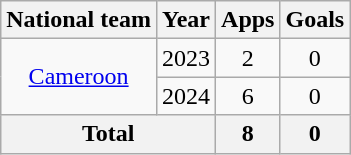<table class="wikitable" style="text-align:center">
<tr>
<th>National team</th>
<th>Year</th>
<th>Apps</th>
<th>Goals</th>
</tr>
<tr>
<td rowspan="2"><a href='#'>Cameroon</a></td>
<td>2023</td>
<td>2</td>
<td>0</td>
</tr>
<tr>
<td>2024</td>
<td>6</td>
<td>0</td>
</tr>
<tr>
<th colspan="2">Total</th>
<th>8</th>
<th>0</th>
</tr>
</table>
